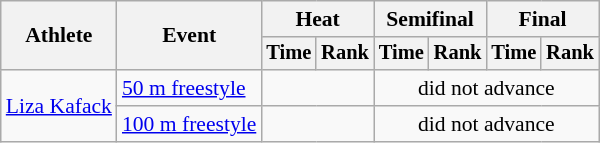<table class=wikitable style="font-size:90%">
<tr>
<th rowspan="2">Athlete</th>
<th rowspan="2">Event</th>
<th colspan="2">Heat</th>
<th colspan="2">Semifinal</th>
<th colspan="2">Final</th>
</tr>
<tr style="font-size:95%">
<th>Time</th>
<th>Rank</th>
<th>Time</th>
<th>Rank</th>
<th>Time</th>
<th>Rank</th>
</tr>
<tr align=center>
<td align=left rowspan=2><a href='#'>Liza Kafack</a></td>
<td align=left><a href='#'>50 m freestyle</a></td>
<td colspan=2></td>
<td colspan=4>did not advance</td>
</tr>
<tr align=center>
<td align=left><a href='#'>100 m freestyle</a></td>
<td colspan=2></td>
<td colspan=4>did not advance</td>
</tr>
</table>
